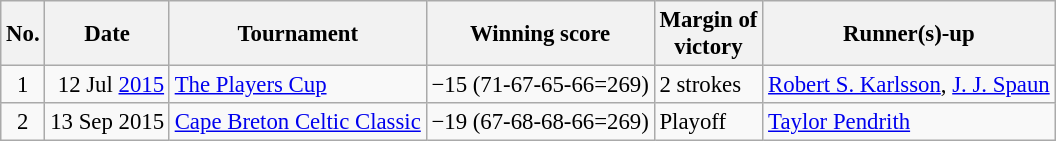<table class="wikitable" style="font-size:95%;">
<tr>
<th>No.</th>
<th>Date</th>
<th>Tournament</th>
<th>Winning score</th>
<th>Margin of<br>victory</th>
<th>Runner(s)-up</th>
</tr>
<tr>
<td align=center>1</td>
<td align=right>12 Jul <a href='#'>2015</a></td>
<td><a href='#'>The Players Cup</a></td>
<td>−15 (71-67-65-66=269)</td>
<td>2 strokes</td>
<td> <a href='#'>Robert S. Karlsson</a>,  <a href='#'>J. J. Spaun</a></td>
</tr>
<tr>
<td align=center>2</td>
<td align=right>13 Sep 2015</td>
<td><a href='#'>Cape Breton Celtic Classic</a></td>
<td>−19 (67-68-68-66=269)</td>
<td>Playoff</td>
<td> <a href='#'>Taylor Pendrith</a></td>
</tr>
</table>
